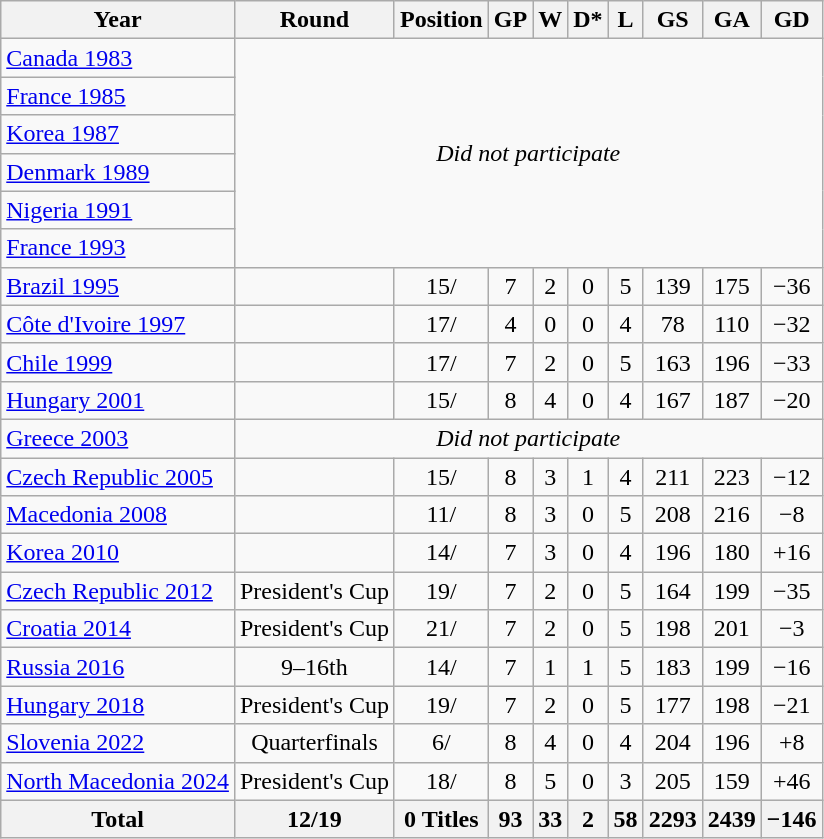<table class="wikitable" style="text-align: center;">
<tr>
<th>Year</th>
<th>Round</th>
<th>Position</th>
<th>GP</th>
<th>W</th>
<th>D*</th>
<th>L</th>
<th>GS</th>
<th>GA</th>
<th>GD</th>
</tr>
<tr>
<td align=left><a href='#'>Canada 1983</a></td>
<td rowspan="6" colspan="9"><em>Did not participate</em></td>
</tr>
<tr>
<td align=left><a href='#'>France 1985</a></td>
</tr>
<tr>
<td align=left><a href='#'>Korea 1987</a></td>
</tr>
<tr>
<td align=left><a href='#'>Denmark 1989</a></td>
</tr>
<tr>
<td align=left><a href='#'>Nigeria 1991</a></td>
</tr>
<tr>
<td align=left><a href='#'>France 1993</a></td>
</tr>
<tr>
<td align=left><a href='#'>Brazil 1995</a></td>
<td></td>
<td>15/</td>
<td>7</td>
<td>2</td>
<td>0</td>
<td>5</td>
<td>139</td>
<td>175</td>
<td>−36</td>
</tr>
<tr>
<td align=left><a href='#'>Côte d'Ivoire 1997</a></td>
<td></td>
<td>17/</td>
<td>4</td>
<td>0</td>
<td>0</td>
<td>4</td>
<td>78</td>
<td>110</td>
<td>−32</td>
</tr>
<tr>
<td align=left><a href='#'>Chile 1999</a></td>
<td></td>
<td>17/</td>
<td>7</td>
<td>2</td>
<td>0</td>
<td>5</td>
<td>163</td>
<td>196</td>
<td>−33</td>
</tr>
<tr>
<td align=left><a href='#'>Hungary 2001</a></td>
<td></td>
<td>15/</td>
<td>8</td>
<td>4</td>
<td>0</td>
<td>4</td>
<td>167</td>
<td>187</td>
<td>−20</td>
</tr>
<tr>
<td align=left><a href='#'>Greece 2003</a></td>
<td colspan="9"><em>Did not participate</em></td>
</tr>
<tr>
<td align=left><a href='#'>Czech Republic 2005</a></td>
<td></td>
<td>15/</td>
<td>8</td>
<td>3</td>
<td>1</td>
<td>4</td>
<td>211</td>
<td>223</td>
<td>−12</td>
</tr>
<tr>
<td align=left><a href='#'>Macedonia 2008</a></td>
<td></td>
<td>11/</td>
<td>8</td>
<td>3</td>
<td>0</td>
<td>5</td>
<td>208</td>
<td>216</td>
<td>−8</td>
</tr>
<tr>
<td align=left><a href='#'>Korea 2010</a></td>
<td></td>
<td>14/</td>
<td>7</td>
<td>3</td>
<td>0</td>
<td>4</td>
<td>196</td>
<td>180</td>
<td>+16</td>
</tr>
<tr>
<td align=left><a href='#'>Czech Republic 2012</a></td>
<td>President's Cup</td>
<td>19/</td>
<td>7</td>
<td>2</td>
<td>0</td>
<td>5</td>
<td>164</td>
<td>199</td>
<td>−35</td>
</tr>
<tr>
<td align=left><a href='#'>Croatia 2014</a></td>
<td>President's Cup</td>
<td>21/</td>
<td>7</td>
<td>2</td>
<td>0</td>
<td>5</td>
<td>198</td>
<td>201</td>
<td>−3</td>
</tr>
<tr>
<td align=left><a href='#'>Russia 2016</a></td>
<td>9–16th</td>
<td>14/</td>
<td>7</td>
<td>1</td>
<td>1</td>
<td>5</td>
<td>183</td>
<td>199</td>
<td>−16</td>
</tr>
<tr>
<td align=left><a href='#'>Hungary 2018</a></td>
<td>President's Cup</td>
<td>19/</td>
<td>7</td>
<td>2</td>
<td>0</td>
<td>5</td>
<td>177</td>
<td>198</td>
<td>−21</td>
</tr>
<tr>
<td align=left><a href='#'>Slovenia 2022</a></td>
<td>Quarterfinals</td>
<td>6/</td>
<td>8</td>
<td>4</td>
<td>0</td>
<td>4</td>
<td>204</td>
<td>196</td>
<td>+8</td>
</tr>
<tr>
<td align=left><a href='#'>North Macedonia 2024</a></td>
<td>President's Cup</td>
<td>18/</td>
<td>8</td>
<td>5</td>
<td>0</td>
<td>3</td>
<td>205</td>
<td>159</td>
<td>+46</td>
</tr>
<tr>
<th>Total</th>
<th>12/19</th>
<th>0 Titles</th>
<th>93</th>
<th>33</th>
<th>2</th>
<th>58</th>
<th>2293</th>
<th>2439</th>
<th>−146</th>
</tr>
</table>
